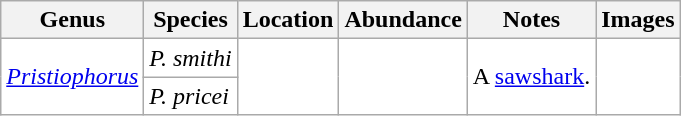<table class="wikitable" style="background:white">
<tr>
<th>Genus</th>
<th>Species</th>
<th>Location</th>
<th>Abundance</th>
<th>Notes</th>
<th>Images</th>
</tr>
<tr>
<td rowspan="2"><em><a href='#'>Pristiophorus</a></em></td>
<td><em>P. smithi</em></td>
<td rowspan="2"></td>
<td rowspan="2"></td>
<td rowspan="2">A <a href='#'>sawshark</a>.</td>
<td rowspan="2"></td>
</tr>
<tr>
<td><em>P. pricei</em></td>
</tr>
</table>
